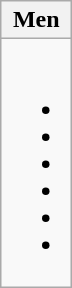<table class="wikitable">
<tr>
<th>Men</th>
</tr>
<tr style="vertical-align: top;">
<td><br><ul><li></li><li></li><li></li><li></li><li></li><li></li></ul></td>
</tr>
</table>
